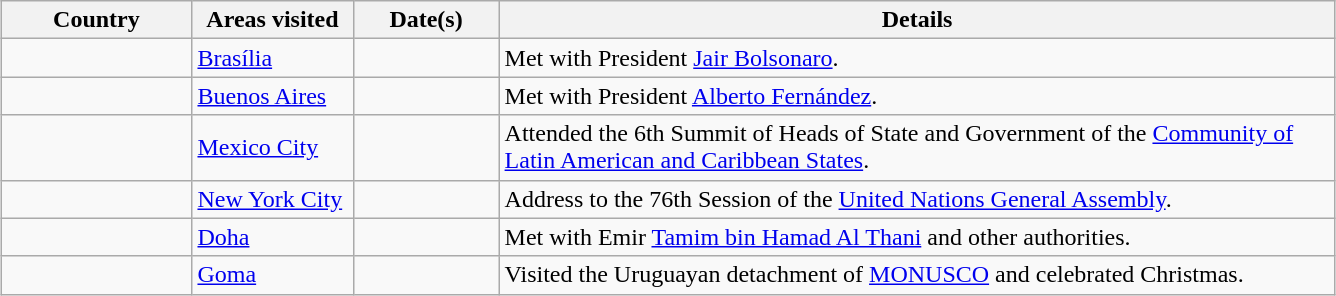<table class="wikitable sortable outercollapse" style="margin: 1em auto 1em auto">
<tr>
<th width="120">Country</th>
<th width="100">Areas visited</th>
<th width="90">Date(s)</th>
<th class="unsortable" width="550">Details</th>
</tr>
<tr>
<td></td>
<td><a href='#'>Brasília</a></td>
<td></td>
<td>Met with President <a href='#'>Jair Bolsonaro</a>.</td>
</tr>
<tr>
<td></td>
<td><a href='#'>Buenos Aires</a></td>
<td></td>
<td>Met with President <a href='#'>Alberto Fernández</a>.</td>
</tr>
<tr>
<td></td>
<td><a href='#'>Mexico City</a></td>
<td></td>
<td>Attended the 6th Summit of Heads of State and Government of the <a href='#'>Community of Latin American and Caribbean States</a>.</td>
</tr>
<tr>
<td></td>
<td><a href='#'>New York City</a></td>
<td></td>
<td>Address to the 76th Session of the <a href='#'>United Nations General Assembly</a>.</td>
</tr>
<tr>
<td></td>
<td><a href='#'>Doha</a></td>
<td></td>
<td>Met with Emir <a href='#'>Tamim bin Hamad Al Thani</a> and other authorities.</td>
</tr>
<tr>
<td></td>
<td><a href='#'>Goma</a></td>
<td></td>
<td>Visited the Uruguayan detachment of <a href='#'>MONUSCO</a> and celebrated Christmas.</td>
</tr>
</table>
